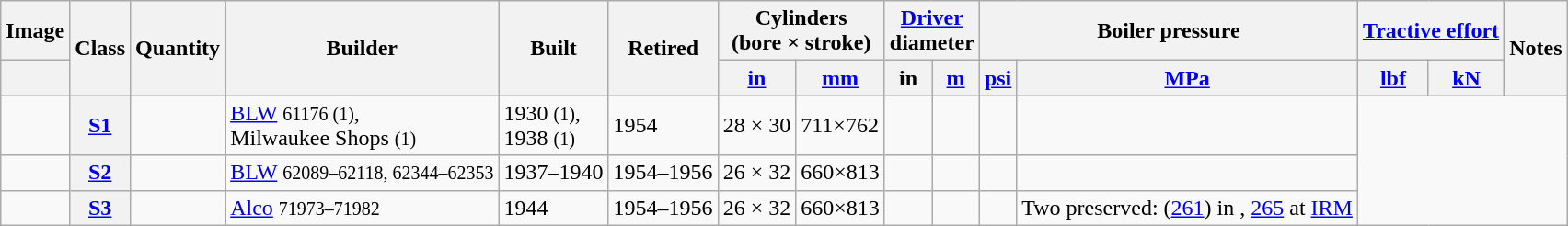<table class="wikitable sortable">
<tr>
<th>Image</th>
<th rowspan="2">Class</th>
<th rowspan = "2">Quantity</th>
<th rowspan = "2">Builder</th>
<th rowspan = "2">Built</th>
<th rowspan="2">Retired</th>
<th colspan="2">Cylinders<br>(bore × stroke)</th>
<th colspan="2"><a href='#'>Driver</a><br>diameter</th>
<th colspan="2">Boiler pressure</th>
<th colspan="2"><a href='#'>Tractive effort</a></th>
<th rowspan = "2">Notes</th>
</tr>
<tr>
<th></th>
<th><a href='#'>in</a></th>
<th><a href='#'>mm</a></th>
<th>in</th>
<th><a href='#'>m</a></th>
<th><a href='#'>psi</a></th>
<th><a href='#'>MPa</a></th>
<th><a href='#'>lbf</a></th>
<th><a href='#'>kN</a></th>
</tr>
<tr>
<td></td>
<th><a href='#'>S1</a></th>
<td></td>
<td><a href='#'>BLW</a> <small>61176 (1)</small>,<br>Milwaukee Shops <small>(1)</small></td>
<td>1930 <small>(1)</small>,<br>1938 <small>(1)</small></td>
<td>1954</td>
<td>28 × 30</td>
<td>711×762</td>
<td></td>
<td></td>
<td></td>
<td></td>
</tr>
<tr>
<td></td>
<th><a href='#'>S2</a></th>
<td></td>
<td><a href='#'>BLW</a> <small>62089–62118, 62344–62353</small></td>
<td>1937–1940</td>
<td>1954–1956</td>
<td>26 × 32</td>
<td>660×813</td>
<td></td>
<td></td>
<td></td>
<td></td>
</tr>
<tr>
<td></td>
<th><a href='#'>S3</a></th>
<td></td>
<td><a href='#'>Alco</a> <small>71973–71982</small></td>
<td>1944</td>
<td>1954–1956</td>
<td>26 × 32</td>
<td>660×813</td>
<td></td>
<td></td>
<td></td>
<td>Two preserved: (<a href='#'>261</a>) in , <a href='#'>265</a> at <a href='#'>IRM</a></td>
</tr>
</table>
